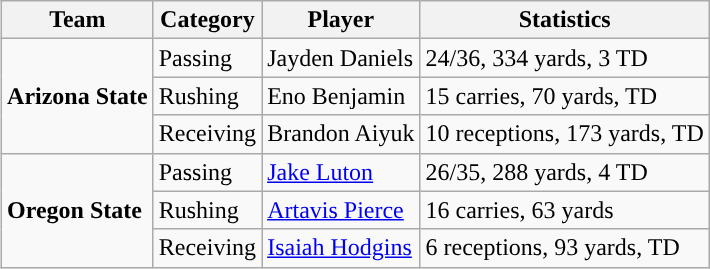<table class="wikitable" style="float: right;">
<tr>
<th>Team</th>
<th>Category</th>
<th>Player</th>
<th>Statistics</th>
</tr>
<tr>
<td rowspan=3><strong>Arizona State</strong></td>
<td>Passing</td>
<td>Jayden Daniels</td>
<td>24/36, 334 yards, 3 TD</td>
</tr>
<tr>
<td>Rushing</td>
<td>Eno Benjamin</td>
<td>15 carries, 70 yards, TD</td>
</tr>
<tr>
<td>Receiving</td>
<td>Brandon Aiyuk</td>
<td>10 receptions, 173 yards, TD</td>
</tr>
<tr>
<td rowspan=3><strong>Oregon State</strong></td>
<td>Passing</td>
<td><a href='#'>Jake Luton</a></td>
<td>26/35, 288 yards, 4 TD</td>
</tr>
<tr>
<td>Rushing</td>
<td><a href='#'>Artavis Pierce</a></td>
<td>16 carries, 63 yards</td>
</tr>
<tr>
<td>Receiving</td>
<td><a href='#'>Isaiah Hodgins</a></td>
<td>6 receptions, 93 yards, TD</td>
</tr>
</table>
